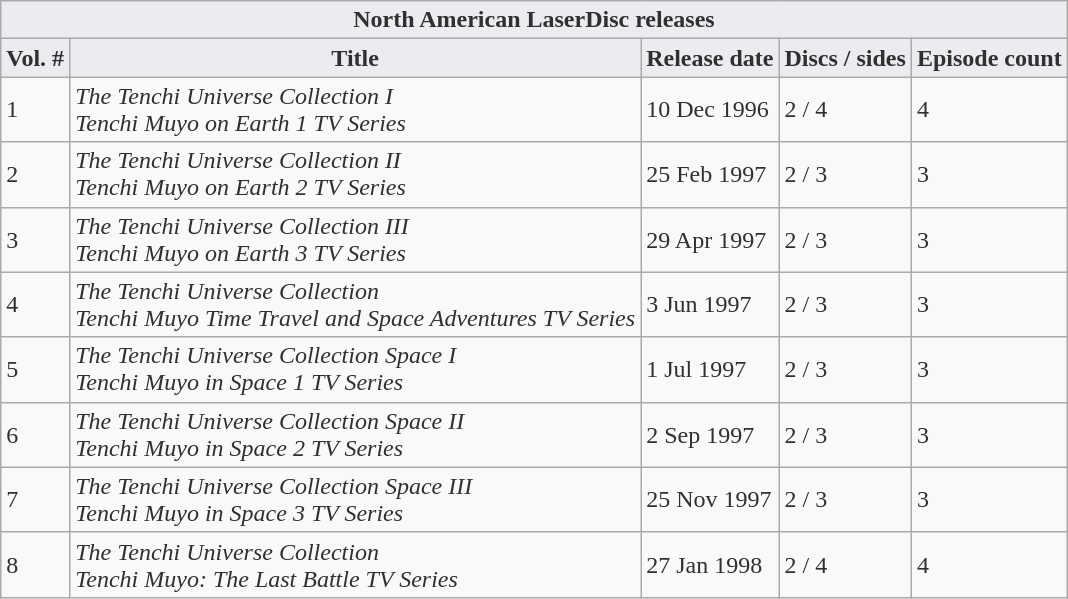<table class="wikitable" style="vertical-align:middle; color:#303030;">
<tr style="font-weight:bold; text-align:center;">
<th colspan="5" style="background-color:#eaecf0;">North American LaserDisc releases</th>
</tr>
<tr style="font-weight:bold; text-align:center; background-color:#eaecf0;">
<td>Vol. #</td>
<td>Title</td>
<td>Release date</td>
<td>Discs / sides</td>
<td>Episode count</td>
</tr>
<tr>
<td style="vertical-align:middle;">1</td>
<td style="color:#303030;"><em>The Tenchi Universe Collection I</em><br><em>Tenchi Muyo on Earth 1 TV Series</em></td>
<td style="vertical-align:middle; color:#303030;">10 Dec 1996</td>
<td style="vertical-align:middle;">2 / 4</td>
<td style="vertical-align:middle;">4</td>
</tr>
<tr>
<td style="vertical-align:middle;">2</td>
<td><em>The Tenchi Universe Collection II</em><br><em>Tenchi Muyo on Earth 2 TV Series</em></td>
<td style="vertical-align:middle;">25 Feb 1997</td>
<td style="vertical-align:middle;">2 / 3</td>
<td style="vertical-align:middle;">3</td>
</tr>
<tr>
<td style="vertical-align:middle;">3</td>
<td><em>The Tenchi Universe Collection III</em><br><em>Tenchi Muyo on Earth 3 TV Series</em></td>
<td style="vertical-align:middle;">29 Apr 1997</td>
<td style="vertical-align:middle;">2 / 3</td>
<td style="vertical-align:middle;">3</td>
</tr>
<tr>
<td style="vertical-align:middle;">4</td>
<td><em>The Tenchi Universe Collection</em><br><em>Tenchi Muyo Time Travel and Space Adventures TV Series</em></td>
<td style="vertical-align:middle;">3 Jun 1997</td>
<td style="vertical-align:middle;">2 / 3</td>
<td style="vertical-align:middle;">3</td>
</tr>
<tr>
<td style="vertical-align:middle;">5</td>
<td><em>The Tenchi Universe Collection Space I</em><br><em>Tenchi Muyo in Space 1 TV Series</em></td>
<td style="vertical-align:middle;">1 Jul 1997</td>
<td style="vertical-align:middle;">2 / 3</td>
<td style="vertical-align:middle;">3</td>
</tr>
<tr>
<td style="vertical-align:middle;">6</td>
<td><em>The Tenchi Universe Collection Space II</em><br><em>Tenchi Muyo in Space 2 TV Series</em></td>
<td style="vertical-align:middle;">2 Sep 1997</td>
<td style="vertical-align:middle;">2 / 3</td>
<td style="vertical-align:middle;">3</td>
</tr>
<tr>
<td style="vertical-align:middle;">7</td>
<td><em>The Tenchi Universe Collection Space III</em><br><em>Tenchi Muyo in Space 3 TV Series</em></td>
<td style="vertical-align:middle;">25 Nov 1997</td>
<td style="vertical-align:middle;">2 / 3</td>
<td style="vertical-align:middle;">3</td>
</tr>
<tr>
<td style="vertical-align:middle;">8</td>
<td><em>The Tenchi Universe Collection</em><br><em>Tenchi Muyo: The Last Battle TV Series</em></td>
<td style="vertical-align:middle;">27 Jan 1998</td>
<td style="vertical-align:middle;">2 / 4</td>
<td style="vertical-align:middle;">4</td>
</tr>
</table>
